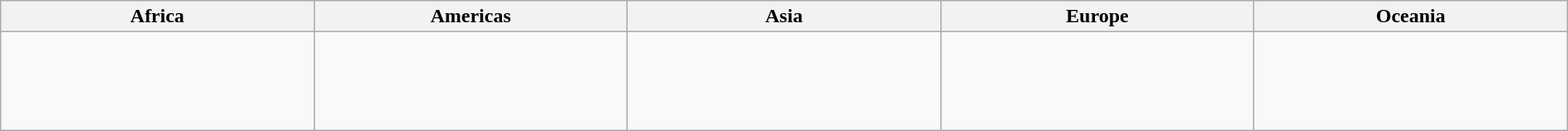<table class=wikitable width=100%>
<tr>
<th width=16%>Africa</th>
<th width=16%>Americas</th>
<th width=16%>Asia</th>
<th width=16%>Europe</th>
<th width=16%>Oceania</th>
</tr>
<tr valign=top>
<td><br></td>
<td><br><br><br></td>
<td><br><br><br></td>
<td><br><br><br><br></td>
<td></td>
</tr>
</table>
